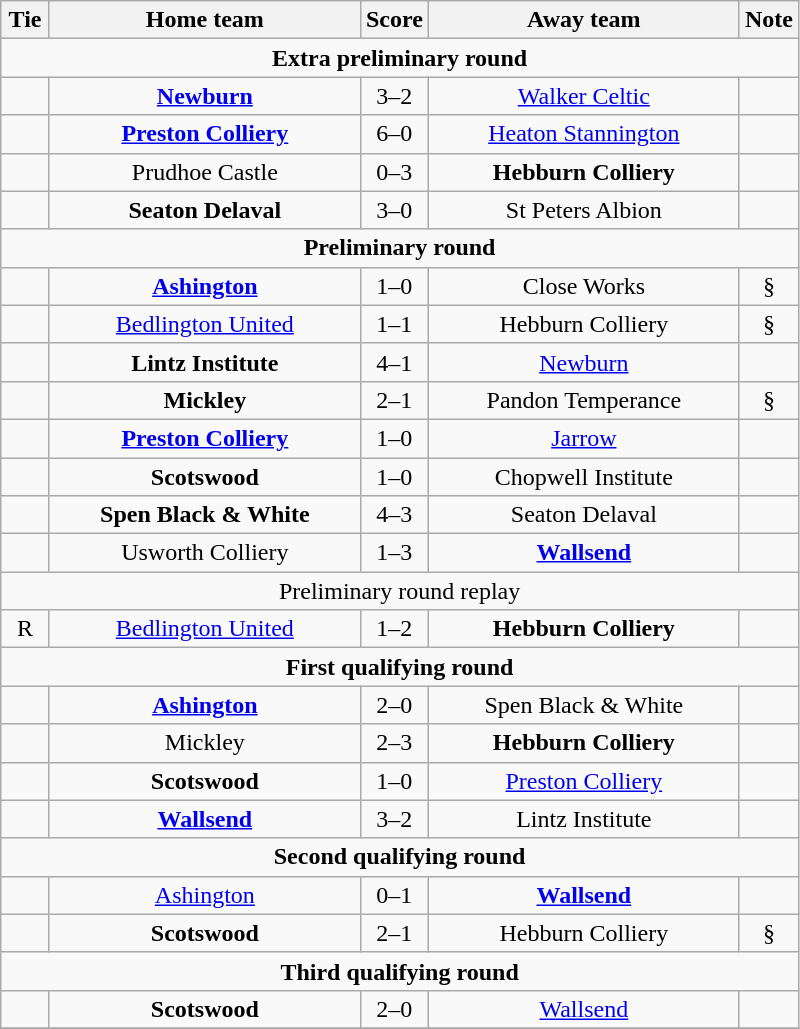<table class="wikitable" style="text-align:center;">
<tr>
<th width=25>Tie</th>
<th width=200>Home team</th>
<th width=20>Score</th>
<th width=200>Away team</th>
<th width=25>Note</th>
</tr>
<tr>
<td colspan="5"><strong>Extra preliminary round</strong></td>
</tr>
<tr>
<td></td>
<td><strong><a href='#'>Newburn</a></strong></td>
<td>3–2</td>
<td><a href='#'>Walker Celtic</a></td>
<td></td>
</tr>
<tr>
<td></td>
<td><strong><a href='#'>Preston Colliery</a></strong></td>
<td>6–0</td>
<td><a href='#'>Heaton Stannington</a></td>
<td></td>
</tr>
<tr>
<td></td>
<td>Prudhoe Castle</td>
<td>0–3</td>
<td><strong>Hebburn Colliery</strong></td>
<td></td>
</tr>
<tr>
<td></td>
<td><strong>Seaton Delaval</strong></td>
<td>3–0</td>
<td>St Peters Albion</td>
<td></td>
</tr>
<tr>
<td colspan="5"><strong>Preliminary round</strong></td>
</tr>
<tr>
<td></td>
<td><strong><a href='#'>Ashington</a></strong></td>
<td>1–0</td>
<td>Close Works</td>
<td>§</td>
</tr>
<tr>
<td></td>
<td><a href='#'>Bedlington United</a></td>
<td>1–1</td>
<td>Hebburn Colliery</td>
<td>§</td>
</tr>
<tr>
<td></td>
<td><strong>Lintz Institute</strong></td>
<td>4–1</td>
<td><a href='#'>Newburn</a></td>
<td></td>
</tr>
<tr>
<td></td>
<td><strong>Mickley</strong></td>
<td>2–1</td>
<td>Pandon Temperance</td>
<td>§</td>
</tr>
<tr>
<td></td>
<td><strong><a href='#'>Preston Colliery</a></strong></td>
<td>1–0</td>
<td><a href='#'>Jarrow</a></td>
<td></td>
</tr>
<tr>
<td></td>
<td><strong>Scotswood</strong></td>
<td>1–0</td>
<td>Chopwell Institute</td>
<td></td>
</tr>
<tr>
<td></td>
<td><strong>Spen Black & White</strong></td>
<td>4–3</td>
<td>Seaton Delaval</td>
<td></td>
</tr>
<tr>
<td></td>
<td>Usworth Colliery</td>
<td>1–3</td>
<td><strong><a href='#'>Wallsend</a></strong></td>
<td></td>
</tr>
<tr>
<td colspan="5">Preliminary round replay</td>
</tr>
<tr>
<td>R</td>
<td><a href='#'>Bedlington United</a></td>
<td>1–2</td>
<td><strong>Hebburn Colliery</strong></td>
<td></td>
</tr>
<tr>
<td colspan="5"><strong>First qualifying round</strong></td>
</tr>
<tr>
<td></td>
<td><strong><a href='#'>Ashington</a></strong></td>
<td>2–0</td>
<td>Spen Black & White</td>
<td></td>
</tr>
<tr>
<td></td>
<td>Mickley</td>
<td>2–3</td>
<td><strong>Hebburn Colliery</strong></td>
<td></td>
</tr>
<tr>
<td></td>
<td><strong>Scotswood</strong></td>
<td>1–0</td>
<td><a href='#'>Preston Colliery</a></td>
<td></td>
</tr>
<tr>
<td></td>
<td><strong><a href='#'>Wallsend</a></strong></td>
<td>3–2</td>
<td>Lintz Institute</td>
<td></td>
</tr>
<tr>
<td colspan="5"><strong>Second qualifying round</strong></td>
</tr>
<tr>
<td></td>
<td><a href='#'>Ashington</a></td>
<td>0–1</td>
<td><strong><a href='#'>Wallsend</a></strong></td>
<td></td>
</tr>
<tr>
<td></td>
<td><strong>Scotswood</strong></td>
<td>2–1</td>
<td>Hebburn Colliery</td>
<td>§</td>
</tr>
<tr>
<td colspan="5"><strong>Third qualifying round</strong></td>
</tr>
<tr>
<td></td>
<td><strong>Scotswood</strong></td>
<td>2–0</td>
<td><a href='#'>Wallsend</a></td>
<td></td>
</tr>
<tr>
</tr>
</table>
